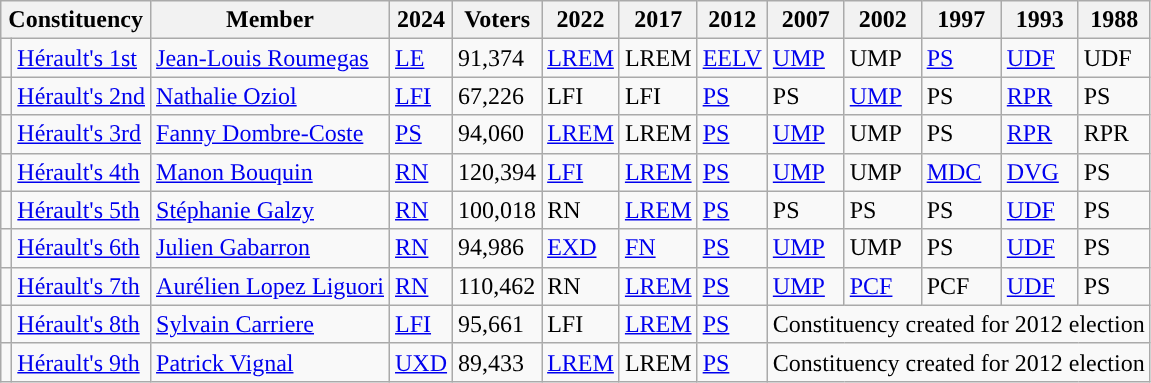<table class="wikitable sortable">
<tr>
<th colspan="2">Constituency</th>
<th>Member</th>
<th>2024</th>
<th>Voters</th>
<th>2022</th>
<th>2017</th>
<th>2012</th>
<th>2007</th>
<th>2002</th>
<th>1997</th>
<th>1993</th>
<th>1988</th>
</tr>
<tr>
<td style="background-color: "></td>
<td><a href='#'>Hérault's 1st</a></td>
<td><a href='#'>Jean-Louis Roumegas</a></td>
<td><a href='#'>LE</a></td>
<td>91,374</td>
<td><a href='#'>LREM</a></td>
<td>LREM</td>
<td bgcolor=><a href='#'>EELV</a></td>
<td bgcolor=><a href='#'>UMP</a></td>
<td bgcolor=>UMP</td>
<td bgcolor=><a href='#'>PS</a></td>
<td bgcolor=><a href='#'>UDF</a></td>
<td bgcolor=>UDF</td>
</tr>
<tr>
<td style="background-color: "></td>
<td><a href='#'>Hérault's 2nd</a></td>
<td><a href='#'>Nathalie Oziol</a></td>
<td><a href='#'>LFI</a></td>
<td>67,226</td>
<td>LFI</td>
<td>LFI</td>
<td bgcolor=><a href='#'>PS</a></td>
<td bgcolor=>PS</td>
<td bgcolor=><a href='#'>UMP</a></td>
<td bgcolor=>PS</td>
<td bgcolor=><a href='#'>RPR</a></td>
<td bgcolor=>PS</td>
</tr>
<tr>
<td style="background-color: "></td>
<td><a href='#'>Hérault's 3rd</a></td>
<td><a href='#'>Fanny Dombre-Coste</a></td>
<td bgcolor=><a href='#'>PS</a></td>
<td>94,060</td>
<td><a href='#'>LREM</a></td>
<td>LREM</td>
<td bgcolor=><a href='#'>PS</a></td>
<td bgcolor=><a href='#'>UMP</a></td>
<td bgcolor=>UMP</td>
<td bgcolor=>PS</td>
<td bgcolor=><a href='#'>RPR</a></td>
<td bgcolor=>RPR</td>
</tr>
<tr>
<td style="background-color: "></td>
<td><a href='#'>Hérault's 4th</a></td>
<td><a href='#'>Manon Bouquin</a></td>
<td><a href='#'>RN</a></td>
<td>120,394</td>
<td><a href='#'>LFI</a></td>
<td><a href='#'>LREM</a></td>
<td bgcolor=><a href='#'>PS</a></td>
<td bgcolor=><a href='#'>UMP</a></td>
<td bgcolor=>UMP</td>
<td bgcolor=><a href='#'>MDC</a></td>
<td bgcolor=><a href='#'>DVG</a></td>
<td bgcolor=>PS</td>
</tr>
<tr>
<td style="background-color: "></td>
<td><a href='#'>Hérault's 5th</a></td>
<td><a href='#'>Stéphanie Galzy</a></td>
<td><a href='#'>RN</a></td>
<td>100,018</td>
<td>RN</td>
<td><a href='#'>LREM</a></td>
<td bgcolor=><a href='#'>PS</a></td>
<td bgcolor=>PS</td>
<td bgcolor=>PS</td>
<td bgcolor=>PS</td>
<td bgcolor=><a href='#'>UDF</a></td>
<td bgcolor=>PS</td>
</tr>
<tr>
<td style="background-color: "></td>
<td><a href='#'>Hérault's 6th</a></td>
<td><a href='#'>Julien Gabarron</a></td>
<td><a href='#'>RN</a></td>
<td>94,986</td>
<td><a href='#'>EXD</a></td>
<td><a href='#'>FN</a></td>
<td bgcolor=><a href='#'>PS</a></td>
<td bgcolor=><a href='#'>UMP</a></td>
<td bgcolor=>UMP</td>
<td bgcolor=>PS</td>
<td bgcolor=><a href='#'>UDF</a></td>
<td bgcolor=>PS</td>
</tr>
<tr>
<td style="background-color: "></td>
<td><a href='#'>Hérault's 7th</a></td>
<td><a href='#'>Aurélien Lopez Liguori</a></td>
<td><a href='#'>RN</a></td>
<td>110,462</td>
<td>RN</td>
<td><a href='#'>LREM</a></td>
<td bgcolor=><a href='#'>PS</a></td>
<td bgcolor=><a href='#'>UMP</a></td>
<td bgcolor=><a href='#'>PCF</a></td>
<td bgcolor=>PCF</td>
<td bgcolor=><a href='#'>UDF</a></td>
<td bgcolor=>PS</td>
</tr>
<tr>
<td style="background-color: "></td>
<td><a href='#'>Hérault's 8th</a></td>
<td><a href='#'>Sylvain Carriere</a></td>
<td><a href='#'>LFI</a></td>
<td>95,661</td>
<td>LFI</td>
<td><a href='#'>LREM</a></td>
<td bgcolor=><a href='#'>PS</a></td>
<td colspan="5">Constituency created for 2012 election</td>
</tr>
<tr>
<td style="background-color: "></td>
<td><a href='#'>Hérault's 9th</a></td>
<td><a href='#'>Patrick Vignal</a></td>
<td><a href='#'>UXD</a></td>
<td>89,433</td>
<td><a href='#'>LREM</a></td>
<td>LREM</td>
<td bgcolor=><a href='#'>PS</a></td>
<td colspan="5">Constituency created for 2012 election</td>
</tr>
</table>
